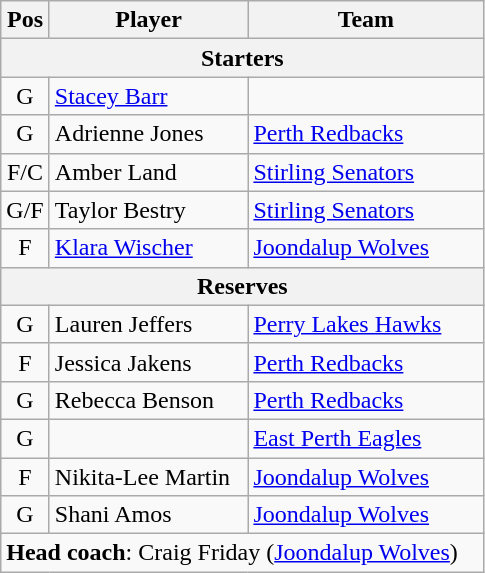<table class="wikitable" style="text-align:center">
<tr>
<th scope="col" width="25px">Pos</th>
<th scope="col" width="125px">Player</th>
<th scope="col" width="150px">Team</th>
</tr>
<tr>
<th scope="col" colspan="3">Starters</th>
</tr>
<tr>
<td>G</td>
<td style="text-align:left"><a href='#'>Stacey Barr</a></td>
<td style="text-align:left"></td>
</tr>
<tr>
<td>G</td>
<td style="text-align:left">Adrienne Jones</td>
<td style="text-align:left"><a href='#'>Perth Redbacks</a></td>
</tr>
<tr>
<td>F/C</td>
<td style="text-align:left">Amber Land</td>
<td style="text-align:left"><a href='#'>Stirling Senators</a></td>
</tr>
<tr>
<td>G/F</td>
<td style="text-align:left">Taylor Bestry</td>
<td style="text-align:left"><a href='#'>Stirling Senators</a></td>
</tr>
<tr>
<td>F</td>
<td style="text-align:left"><a href='#'>Klara Wischer</a></td>
<td style="text-align:left"><a href='#'>Joondalup Wolves</a></td>
</tr>
<tr>
<th scope="col" colspan="3">Reserves</th>
</tr>
<tr>
<td>G</td>
<td style="text-align:left">Lauren Jeffers</td>
<td style="text-align:left"><a href='#'>Perry Lakes Hawks</a></td>
</tr>
<tr>
<td>F</td>
<td style="text-align:left">Jessica Jakens</td>
<td style="text-align:left"><a href='#'>Perth Redbacks</a></td>
</tr>
<tr>
<td>G</td>
<td style="text-align:left">Rebecca Benson</td>
<td style="text-align:left"><a href='#'>Perth Redbacks</a></td>
</tr>
<tr>
<td>G</td>
<td style="text-align:left"></td>
<td style="text-align:left"><a href='#'>East Perth Eagles</a></td>
</tr>
<tr>
<td>F</td>
<td style="text-align:left">Nikita-Lee Martin</td>
<td style="text-align:left"><a href='#'>Joondalup Wolves</a></td>
</tr>
<tr>
<td>G</td>
<td style="text-align:left">Shani Amos</td>
<td style="text-align:left"><a href='#'>Joondalup Wolves</a></td>
</tr>
<tr>
<td style="text-align:left" colspan="3"><strong>Head coach</strong>: Craig Friday (<a href='#'>Joondalup Wolves</a>)</td>
</tr>
</table>
